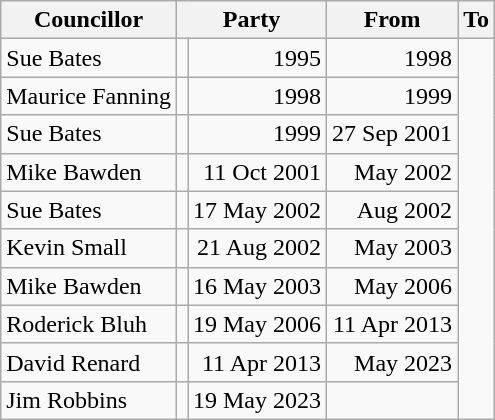<table class=wikitable>
<tr>
<th>Councillor</th>
<th colspan=2>Party</th>
<th>From</th>
<th>To</th>
</tr>
<tr>
<td>Sue Bates</td>
<td></td>
<td align=right>1995</td>
<td align=right>1998</td>
</tr>
<tr>
<td>Maurice Fanning</td>
<td></td>
<td align=right>1998</td>
<td align=right>1999</td>
</tr>
<tr>
<td>Sue Bates</td>
<td></td>
<td align=right>1999</td>
<td align=right>27 Sep 2001</td>
</tr>
<tr>
<td>Mike Bawden</td>
<td></td>
<td align=right>11 Oct 2001</td>
<td align=right>May 2002</td>
</tr>
<tr>
<td>Sue Bates</td>
<td></td>
<td align=right>17 May 2002</td>
<td align=right>Aug 2002</td>
</tr>
<tr>
<td>Kevin Small</td>
<td></td>
<td align=right>21 Aug 2002</td>
<td align=right>May 2003</td>
</tr>
<tr>
<td>Mike Bawden</td>
<td></td>
<td align=right>16 May 2003</td>
<td align=right>May 2006</td>
</tr>
<tr>
<td>Roderick Bluh</td>
<td></td>
<td align=right>19 May 2006</td>
<td align=right>11 Apr 2013</td>
</tr>
<tr>
<td>David Renard</td>
<td></td>
<td align=right>11 Apr 2013</td>
<td align=right>May 2023</td>
</tr>
<tr>
<td>Jim Robbins</td>
<td></td>
<td align=right>19 May 2023</td>
<td></td>
</tr>
</table>
